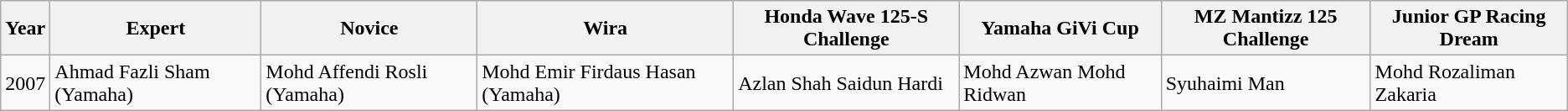<table class="wikitable">
<tr>
<th>Year</th>
<th>Expert</th>
<th>Novice</th>
<th>Wira</th>
<th>Honda Wave 125-S Challenge</th>
<th>Yamaha GiVi Cup</th>
<th>MZ Mantizz 125 Challenge</th>
<th>Junior GP Racing Dream</th>
</tr>
<tr>
<td>2007</td>
<td>Ahmad Fazli Sham (Yamaha)</td>
<td>Mohd Affendi Rosli (Yamaha)</td>
<td>Mohd Emir Firdaus Hasan (Yamaha)</td>
<td>Azlan Shah Saidun Hardi</td>
<td>Mohd Azwan Mohd Ridwan</td>
<td>Syuhaimi Man</td>
<td>Mohd Rozaliman Zakaria</td>
</tr>
</table>
